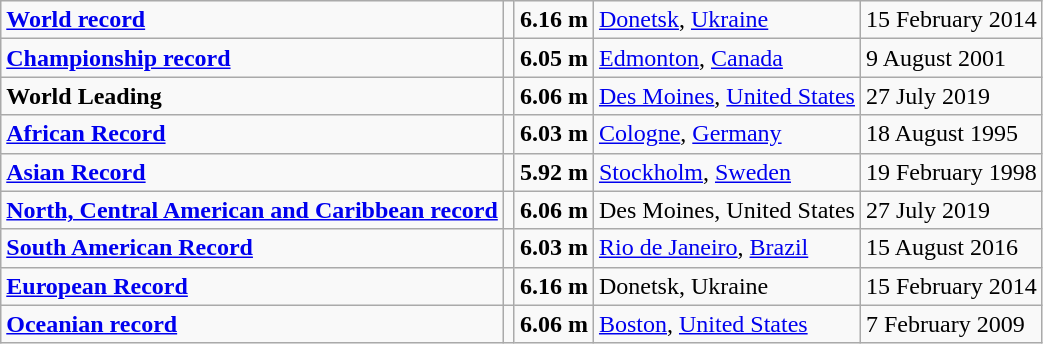<table class="wikitable">
<tr>
<td><strong><a href='#'>World record</a></strong></td>
<td></td>
<td><strong>6.16 m</strong></td>
<td><a href='#'>Donetsk</a>, <a href='#'>Ukraine</a></td>
<td>15 February 2014</td>
</tr>
<tr>
<td><strong><a href='#'>Championship record</a></strong></td>
<td></td>
<td><strong>6.05 m</strong></td>
<td><a href='#'>Edmonton</a>, <a href='#'>Canada</a></td>
<td>9 August 2001</td>
</tr>
<tr>
<td><strong>World Leading</strong></td>
<td></td>
<td><strong>6.06 m</strong></td>
<td><a href='#'>Des Moines</a>, <a href='#'>United States</a></td>
<td>27 July 2019</td>
</tr>
<tr>
<td><strong><a href='#'>African Record</a></strong></td>
<td></td>
<td><strong>6.03 m</strong></td>
<td><a href='#'>Cologne</a>, <a href='#'>Germany</a></td>
<td>18 August 1995</td>
</tr>
<tr>
<td><strong><a href='#'>Asian Record</a></strong></td>
<td></td>
<td><strong>5.92 m</strong></td>
<td><a href='#'>Stockholm</a>, <a href='#'>Sweden</a></td>
<td>19 February 1998</td>
</tr>
<tr>
<td><strong><a href='#'>North, Central American and Caribbean record</a></strong></td>
<td></td>
<td><strong>6.06 m</strong></td>
<td>Des Moines, United States</td>
<td>27 July 2019</td>
</tr>
<tr>
<td><strong><a href='#'>South American Record</a></strong></td>
<td></td>
<td><strong>6.03 m</strong></td>
<td><a href='#'>Rio de Janeiro</a>, <a href='#'>Brazil</a></td>
<td>15 August 2016</td>
</tr>
<tr>
<td><strong><a href='#'>European Record</a></strong></td>
<td></td>
<td><strong>6.16 m</strong></td>
<td>Donetsk, Ukraine</td>
<td>15 February 2014</td>
</tr>
<tr>
<td><strong><a href='#'>Oceanian record</a></strong></td>
<td></td>
<td><strong>6.06 m</strong></td>
<td><a href='#'>Boston</a>, <a href='#'>United States</a></td>
<td>7 February 2009</td>
</tr>
</table>
